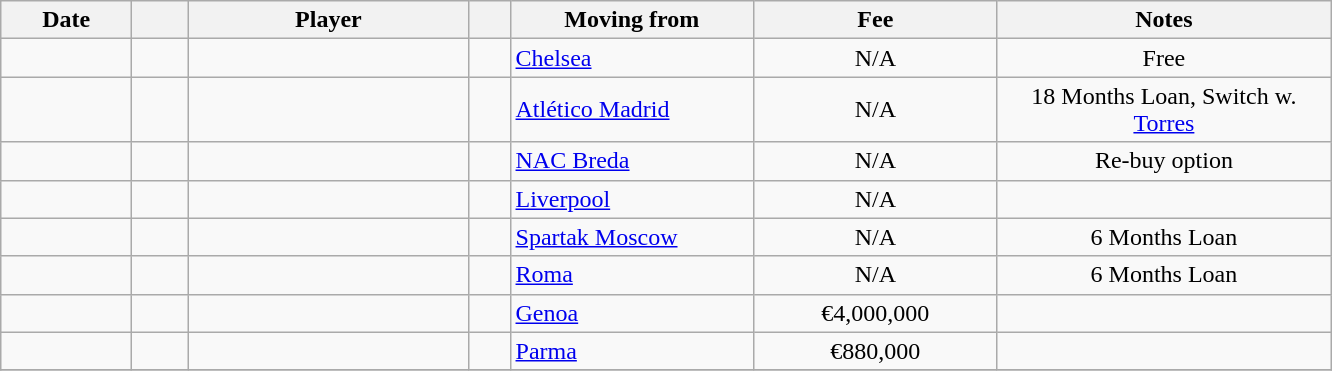<table class="wikitable sortable">
<tr>
<th style="width:80px;">Date</th>
<th style="width:30px;"></th>
<th style="width:180px;">Player</th>
<th style="width:20px;"></th>
<th style="width:155px;">Moving from</th>
<th style="width:155px;" class="unsortable">Fee</th>
<th style="width:215px;" class="unsortable">Notes</th>
</tr>
<tr>
<td></td>
<td align=center></td>
<td> </td>
<td></td>
<td> <a href='#'>Chelsea</a></td>
<td align=center>N/A</td>
<td align=center>Free</td>
</tr>
<tr>
<td></td>
<td align=center></td>
<td> </td>
<td></td>
<td> <a href='#'>Atlético Madrid</a></td>
<td align=center>N/A</td>
<td align=center>18 Months Loan, Switch w. <a href='#'>Torres</a></td>
</tr>
<tr>
<td></td>
<td align=center></td>
<td> </td>
<td></td>
<td> <a href='#'>NAC Breda</a></td>
<td align=center>N/A</td>
<td align=center>Re-buy option</td>
</tr>
<tr>
<td></td>
<td align=center></td>
<td> </td>
<td></td>
<td> <a href='#'>Liverpool</a></td>
<td align=center>N/A</td>
<td align=center></td>
</tr>
<tr>
<td></td>
<td align=center></td>
<td> </td>
<td></td>
<td> <a href='#'>Spartak Moscow</a></td>
<td align=center>N/A</td>
<td align=center>6 Months Loan</td>
</tr>
<tr>
<td></td>
<td align=center></td>
<td> </td>
<td></td>
<td> <a href='#'>Roma</a></td>
<td align=center>N/A</td>
<td align=center>6 Months Loan</td>
</tr>
<tr>
<td></td>
<td align=center></td>
<td> </td>
<td></td>
<td> <a href='#'>Genoa</a></td>
<td align=center>€4,000,000</td>
<td align=center></td>
</tr>
<tr>
<td></td>
<td align=center></td>
<td> </td>
<td></td>
<td> <a href='#'>Parma</a></td>
<td align=center>€880,000</td>
<td align=center></td>
</tr>
<tr>
</tr>
</table>
